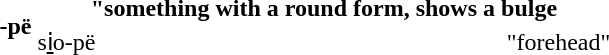<table>
<tr>
<th rowspan="2">-pë</th>
<th colspan="2">"something with a round form, shows a bulge</th>
</tr>
<tr>
<td>si̱o-pë</td>
<td colspan="2">"forehead"</td>
</tr>
</table>
